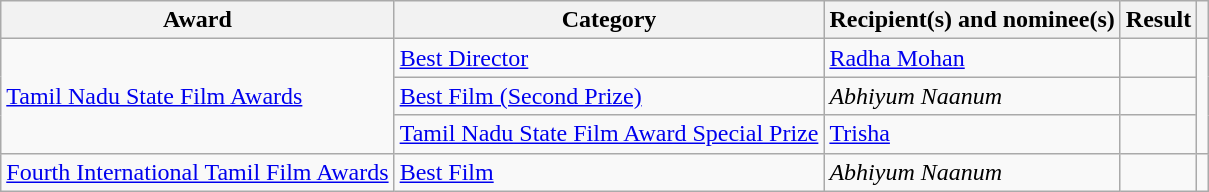<table class="wikitable sortable">
<tr>
<th>Award</th>
<th>Category</th>
<th>Recipient(s) and nominee(s)</th>
<th>Result</th>
<th scope="col" class="unsortable"></th>
</tr>
<tr>
<td rowspan="3"><a href='#'>Tamil Nadu State Film Awards</a></td>
<td><a href='#'>Best Director</a></td>
<td><a href='#'>Radha Mohan</a></td>
<td></td>
<td rowspan="3"style="text-align:center;"></td>
</tr>
<tr>
<td><a href='#'>Best Film (Second Prize)</a></td>
<td><em>Abhiyum Naanum</em></td>
<td></td>
</tr>
<tr>
<td><a href='#'>Tamil Nadu State Film Award Special Prize</a></td>
<td><a href='#'>Trisha</a></td>
<td></td>
</tr>
<tr>
<td><a href='#'>Fourth International Tamil Film Awards</a></td>
<td><a href='#'>Best Film</a></td>
<td><em>Abhiyum Naanum</em></td>
<td></td>
<td style="text-align:center;"></td>
</tr>
</table>
